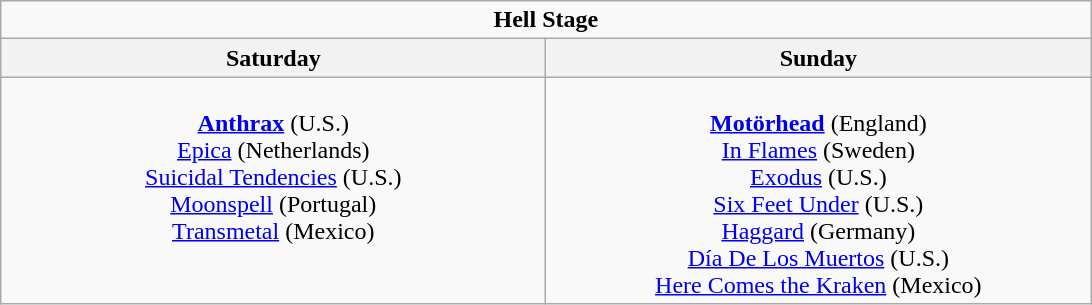<table class="wikitable">
<tr>
<td colspan="2" align="center"><strong>Hell Stage</strong></td>
</tr>
<tr>
<th>Saturday</th>
<th>Sunday</th>
</tr>
<tr>
<td valign="top" align="center" width=356><br><strong><a href='#'>Anthrax</a></strong> (U.S.)<br>
<a href='#'>Epica</a> (Netherlands)<br>
<a href='#'>Suicidal Tendencies</a> (U.S.)<br>
<a href='#'>Moonspell</a> (Portugal)<br>
<a href='#'>Transmetal</a> (Mexico)<br></td>
<td valign="top" align="center" width=356><br><strong><a href='#'>Motörhead</a></strong> (England)<br>
<a href='#'>In Flames</a> (Sweden)<br>
<a href='#'>Exodus</a> (U.S.)<br>
<a href='#'>Six Feet Under</a> (U.S.)<br>
<a href='#'>Haggard</a> (Germany)<br>
<a href='#'>Día De Los Muertos</a> (U.S.)<br>
<a href='#'>Here Comes the Kraken</a> (Mexico)<br></td>
</tr>
</table>
